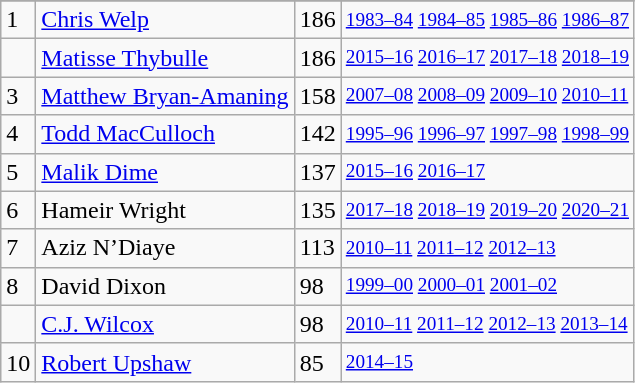<table class="wikitable">
<tr>
</tr>
<tr>
<td>1</td>
<td><a href='#'>Chris Welp</a></td>
<td>186</td>
<td style="font-size:80%;"><a href='#'>1983–84</a> <a href='#'>1984–85</a> <a href='#'>1985–86</a> <a href='#'>1986–87</a></td>
</tr>
<tr>
<td></td>
<td><a href='#'>Matisse Thybulle</a></td>
<td>186</td>
<td style="font-size:80%;"><a href='#'>2015–16</a> <a href='#'>2016–17</a> <a href='#'>2017–18</a> <a href='#'>2018–19</a></td>
</tr>
<tr>
<td>3</td>
<td><a href='#'>Matthew Bryan-Amaning</a></td>
<td>158</td>
<td style="font-size:80%;"><a href='#'>2007–08</a> <a href='#'>2008–09</a> <a href='#'>2009–10</a> <a href='#'>2010–11</a></td>
</tr>
<tr>
<td>4</td>
<td><a href='#'>Todd MacCulloch</a></td>
<td>142</td>
<td style="font-size:80%;"><a href='#'>1995–96</a> <a href='#'>1996–97</a> <a href='#'>1997–98</a> <a href='#'>1998–99</a></td>
</tr>
<tr>
<td>5</td>
<td><a href='#'>Malik Dime</a></td>
<td>137</td>
<td style="font-size:80%;"><a href='#'>2015–16</a> <a href='#'>2016–17</a></td>
</tr>
<tr>
<td>6</td>
<td>Hameir Wright</td>
<td>135</td>
<td style="font-size:80%;"><a href='#'>2017–18</a> <a href='#'>2018–19</a> <a href='#'>2019–20</a> <a href='#'>2020–21</a></td>
</tr>
<tr>
<td>7</td>
<td>Aziz N’Diaye</td>
<td>113</td>
<td style="font-size:80%;"><a href='#'>2010–11</a> <a href='#'>2011–12</a> <a href='#'>2012–13</a></td>
</tr>
<tr>
<td>8</td>
<td>David Dixon</td>
<td>98</td>
<td style="font-size:80%;"><a href='#'>1999–00</a> <a href='#'>2000–01</a> <a href='#'>2001–02</a></td>
</tr>
<tr>
<td></td>
<td><a href='#'>C.J. Wilcox</a></td>
<td>98</td>
<td style="font-size:80%;"><a href='#'>2010–11</a> <a href='#'>2011–12</a> <a href='#'>2012–13</a> <a href='#'>2013–14</a></td>
</tr>
<tr>
<td>10</td>
<td><a href='#'>Robert Upshaw</a></td>
<td>85</td>
<td style="font-size:80%;"><a href='#'>2014–15</a></td>
</tr>
</table>
